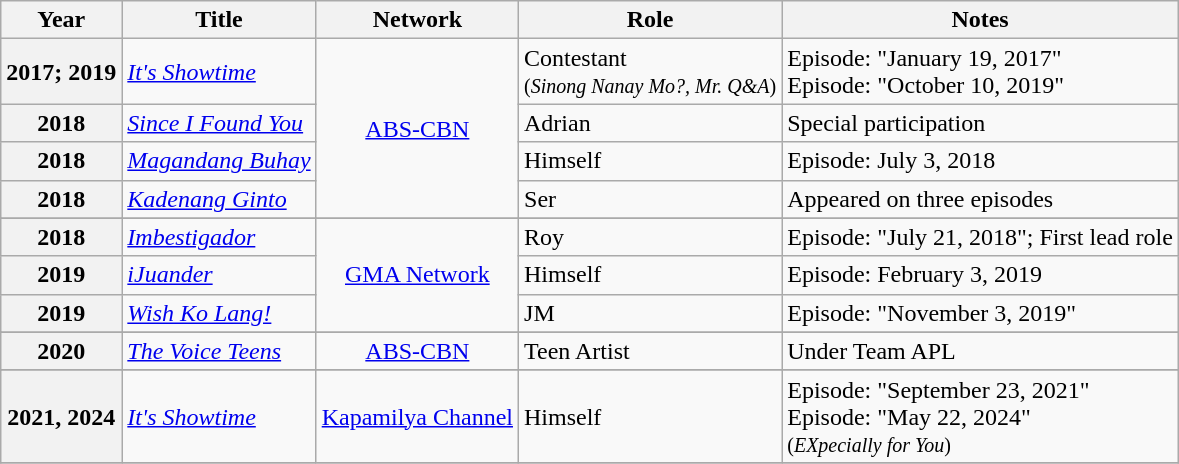<table class="wikitable plainrowheaders sortable" style="margin-right: 0;">
<tr>
<th scope="col">Year</th>
<th scope="col">Title</th>
<th scope="col">Network</th>
<th scope="col">Role</th>
<th scope="col">Notes</th>
</tr>
<tr>
<th scope="row">2017; 2019</th>
<td><em><a href='#'>It's Showtime</a></em></td>
<td rowspan="4" style="text-align:center;"><a href='#'>ABS-CBN</a></td>
<td>Contestant<br><small>(<em>Sinong Nanay Mo?, Mr. Q&A</em>)</small></td>
<td>Episode: "January 19, 2017"<br>Episode: "October 10, 2019"<br></td>
</tr>
<tr>
<th scope="row">2018</th>
<td><em><a href='#'>Since I Found You</a></em></td>
<td>Adrian</td>
<td>Special participation</td>
</tr>
<tr>
<th scope="row">2018</th>
<td><em><a href='#'>Magandang Buhay</a></em></td>
<td>Himself</td>
<td>Episode: July 3, 2018</td>
</tr>
<tr>
<th scope="row">2018</th>
<td><em><a href='#'>Kadenang Ginto</a></em></td>
<td>Ser</td>
<td>Appeared on three episodes</td>
</tr>
<tr>
</tr>
<tr>
<th scope="row">2018</th>
<td><em><a href='#'>Imbestigador</a></em></td>
<td rowspan="3" style="text-align:center;"><a href='#'>GMA Network</a></td>
<td>Roy</td>
<td>Episode: "July 21, 2018"; First lead role</td>
</tr>
<tr>
<th scope="row">2019</th>
<td><em><a href='#'>iJuander</a></em></td>
<td>Himself</td>
<td>Episode: February 3, 2019</td>
</tr>
<tr>
<th scope="row">2019</th>
<td><em><a href='#'>Wish Ko Lang!</a></em></td>
<td>JM</td>
<td>Episode: "November 3, 2019"</td>
</tr>
<tr>
</tr>
<tr>
<th scope="row">2020</th>
<td><em><a href='#'>The Voice Teens</a></em></td>
<td rowspan="1" style="text-align:center;"><a href='#'>ABS-CBN</a></td>
<td>Teen Artist</td>
<td>Under Team APL</td>
</tr>
<tr>
</tr>
<tr>
<th scope="row">2021, 2024</th>
<td><em><a href='#'>It's Showtime</a></em></td>
<td rowspan="1" style="text-align:center;"><a href='#'>Kapamilya Channel</a></td>
<td>Himself</td>
<td>Episode: "September 23, 2021" <br> Episode: "May 22, 2024"<br><small>(<em>EXpecially for You</em>)<br></small></td>
</tr>
<tr>
</tr>
</table>
